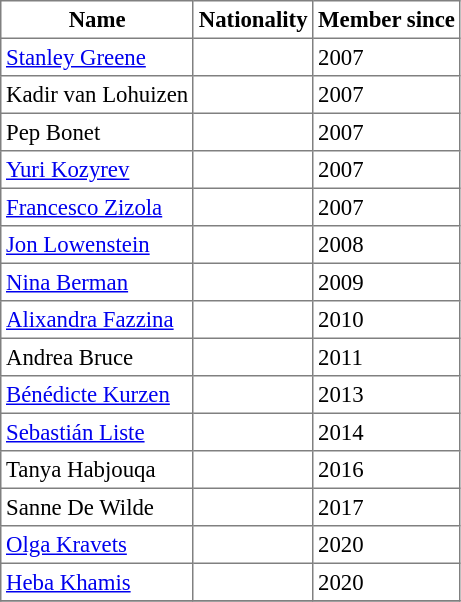<table class="toccolours sortable" border="1" cellpadding="3" style="font-size:95%; border-collapse:collapse;">
<tr>
<th>Name</th>
<th>Nationality</th>
<th>Member since</th>
</tr>
<tr>
<td><a href='#'>Stanley Greene</a></td>
<td></td>
<td>2007</td>
</tr>
<tr>
<td>Kadir van Lohuizen</td>
<td></td>
<td>2007</td>
</tr>
<tr>
<td>Pep Bonet</td>
<td></td>
<td>2007</td>
</tr>
<tr>
<td><a href='#'>Yuri Kozyrev</a></td>
<td></td>
<td>2007</td>
</tr>
<tr>
<td><a href='#'>Francesco Zizola</a></td>
<td></td>
<td>2007</td>
</tr>
<tr>
<td><a href='#'>Jon Lowenstein</a></td>
<td></td>
<td>2008</td>
</tr>
<tr>
<td><a href='#'>Nina Berman</a></td>
<td></td>
<td>2009</td>
</tr>
<tr>
<td><a href='#'>Alixandra Fazzina</a></td>
<td></td>
<td>2010</td>
</tr>
<tr>
<td>Andrea Bruce</td>
<td></td>
<td>2011</td>
</tr>
<tr>
<td><a href='#'>Bénédicte Kurzen</a></td>
<td></td>
<td>2013</td>
</tr>
<tr>
<td><a href='#'>Sebastián Liste</a></td>
<td></td>
<td>2014</td>
</tr>
<tr>
<td>Tanya Habjouqa</td>
<td></td>
<td>2016</td>
</tr>
<tr>
<td>Sanne De Wilde</td>
<td></td>
<td>2017</td>
</tr>
<tr>
<td><a href='#'>Olga Kravets</a></td>
<td></td>
<td>2020</td>
</tr>
<tr>
<td><a href='#'>Heba Khamis</a></td>
<td></td>
<td>2020</td>
</tr>
<tr>
</tr>
</table>
